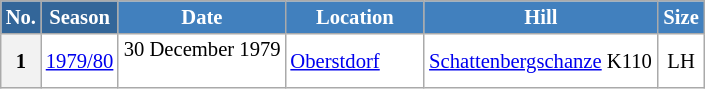<table class="wikitable sortable" style="font-size:86%; line-height:15px; text-align:left; border:grey solid 1px; border-collapse:collapse; background:#ffffff;">
<tr style="background:#efefef;">
<th style="background-color:#369; color:white; width:10px;">No.</th>
<th style="background-color:#369; color:white;  width:30px;">Season</th>
<th style="background-color:#4180be; color:white; width:105px;">Date</th>
<th style="background-color:#4180be; color:white; width:86px;">Location</th>
<th style="background-color:#4180be; color:white; width:149px;">Hill</th>
<th style="background-color:#4180be; color:white; width:25px;">Size</th>
</tr>
<tr>
<th scope=row style="text-align:center;">1</th>
<td align=center><a href='#'>1979/80</a></td>
<td align=right>30 December 1979  </td>
<td> <a href='#'>Oberstdorf</a></td>
<td><a href='#'>Schattenbergschanze</a> K110</td>
<td align=center>LH</td>
</tr>
</table>
